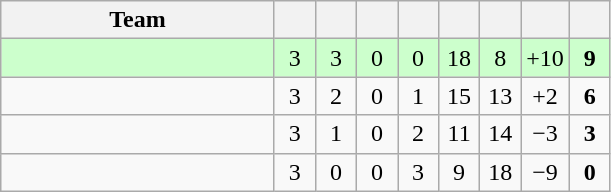<table class="wikitable" style="text-align: center;">
<tr>
<th width="175">Team</th>
<th width="20"></th>
<th width="20"></th>
<th width="20"></th>
<th width="20"></th>
<th width="20"></th>
<th width="20"></th>
<th width="20"></th>
<th width="20"></th>
</tr>
<tr bgcolor="#ccffcc">
<td align=left></td>
<td>3</td>
<td>3</td>
<td>0</td>
<td>0</td>
<td>18</td>
<td>8</td>
<td>+10</td>
<td><strong>9</strong></td>
</tr>
<tr>
<td align=left></td>
<td>3</td>
<td>2</td>
<td>0</td>
<td>1</td>
<td>15</td>
<td>13</td>
<td>+2</td>
<td><strong>6</strong></td>
</tr>
<tr>
<td align=left></td>
<td>3</td>
<td>1</td>
<td>0</td>
<td>2</td>
<td>11</td>
<td>14</td>
<td>−3</td>
<td><strong>3</strong></td>
</tr>
<tr>
<td align=left></td>
<td>3</td>
<td>0</td>
<td>0</td>
<td>3</td>
<td>9</td>
<td>18</td>
<td>−9</td>
<td><strong>0</strong></td>
</tr>
</table>
